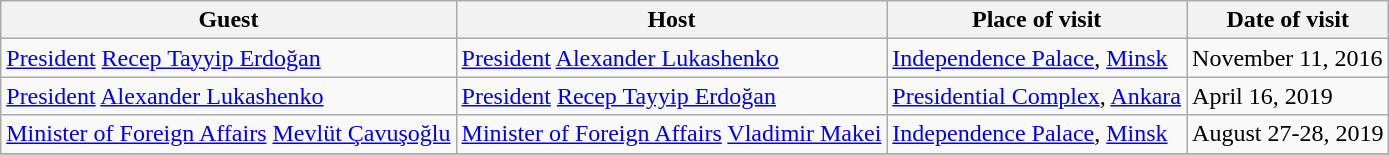<table class="wikitable" border="1">
<tr>
<th>Guest</th>
<th>Host</th>
<th>Place of visit</th>
<th>Date of visit</th>
</tr>
<tr>
<td> <a href='#'>President</a> <a href='#'>Recep Tayyip Erdoğan</a></td>
<td> <a href='#'>President</a> <a href='#'>Alexander Lukashenko</a></td>
<td><a href='#'>Independence Palace</a>, <a href='#'>Minsk</a></td>
<td>November 11, 2016</td>
</tr>
<tr>
<td> <a href='#'>President</a> <a href='#'>Alexander Lukashenko</a></td>
<td> <a href='#'>President</a> <a href='#'>Recep Tayyip Erdoğan</a></td>
<td><a href='#'>Presidential Complex</a>, <a href='#'>Ankara</a></td>
<td>April 16, 2019</td>
</tr>
<tr>
<td> <a href='#'>Minister of Foreign Affairs</a> <a href='#'>Mevlüt Çavuşoğlu</a></td>
<td> <a href='#'>Minister of Foreign Affairs</a> <a href='#'>Vladimir Makei</a></td>
<td><a href='#'>Independence Palace</a>, <a href='#'>Minsk</a></td>
<td>August 27-28, 2019</td>
</tr>
<tr>
</tr>
</table>
